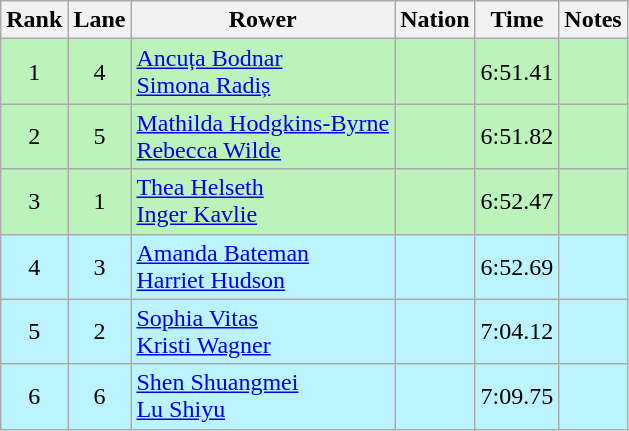<table class="wikitable sortable" style="text-align:center">
<tr>
<th>Rank</th>
<th>Lane</th>
<th>Rower</th>
<th>Nation</th>
<th>Time</th>
<th>Notes</th>
</tr>
<tr bgcolor="bbf3bb">
<td>1</td>
<td>4</td>
<td align="left"><a href='#'>Ancuța Bodnar</a><br><a href='#'>Simona Radiș</a></td>
<td align="left"></td>
<td>6:51.41</td>
<td></td>
</tr>
<tr bgcolor="bbf3bb">
<td>2</td>
<td>5</td>
<td align="left"><a href='#'>Mathilda Hodgkins-Byrne</a><br><a href='#'>Rebecca Wilde</a></td>
<td align="left"></td>
<td>6:51.82</td>
<td></td>
</tr>
<tr bgcolor="bbf3bb">
<td>3</td>
<td>1</td>
<td align="left"><a href='#'>Thea Helseth</a><br><a href='#'>Inger Kavlie</a></td>
<td align="left"></td>
<td>6:52.47</td>
<td></td>
</tr>
<tr bgcolor="bbf3ff">
<td>4</td>
<td>3</td>
<td align="left"><a href='#'>Amanda Bateman</a><br><a href='#'>Harriet Hudson</a></td>
<td align="left"></td>
<td>6:52.69</td>
<td></td>
</tr>
<tr bgcolor="bbf3ff">
<td>5</td>
<td>2</td>
<td align="left"><a href='#'>Sophia Vitas</a><br><a href='#'>Kristi Wagner</a></td>
<td align="left"></td>
<td>7:04.12</td>
<td></td>
</tr>
<tr bgcolor="bbf3ff">
<td>6</td>
<td>6</td>
<td align=left><a href='#'>Shen Shuangmei</a><br><a href='#'>Lu Shiyu</a></td>
<td align=left></td>
<td>7:09.75</td>
<td></td>
</tr>
</table>
